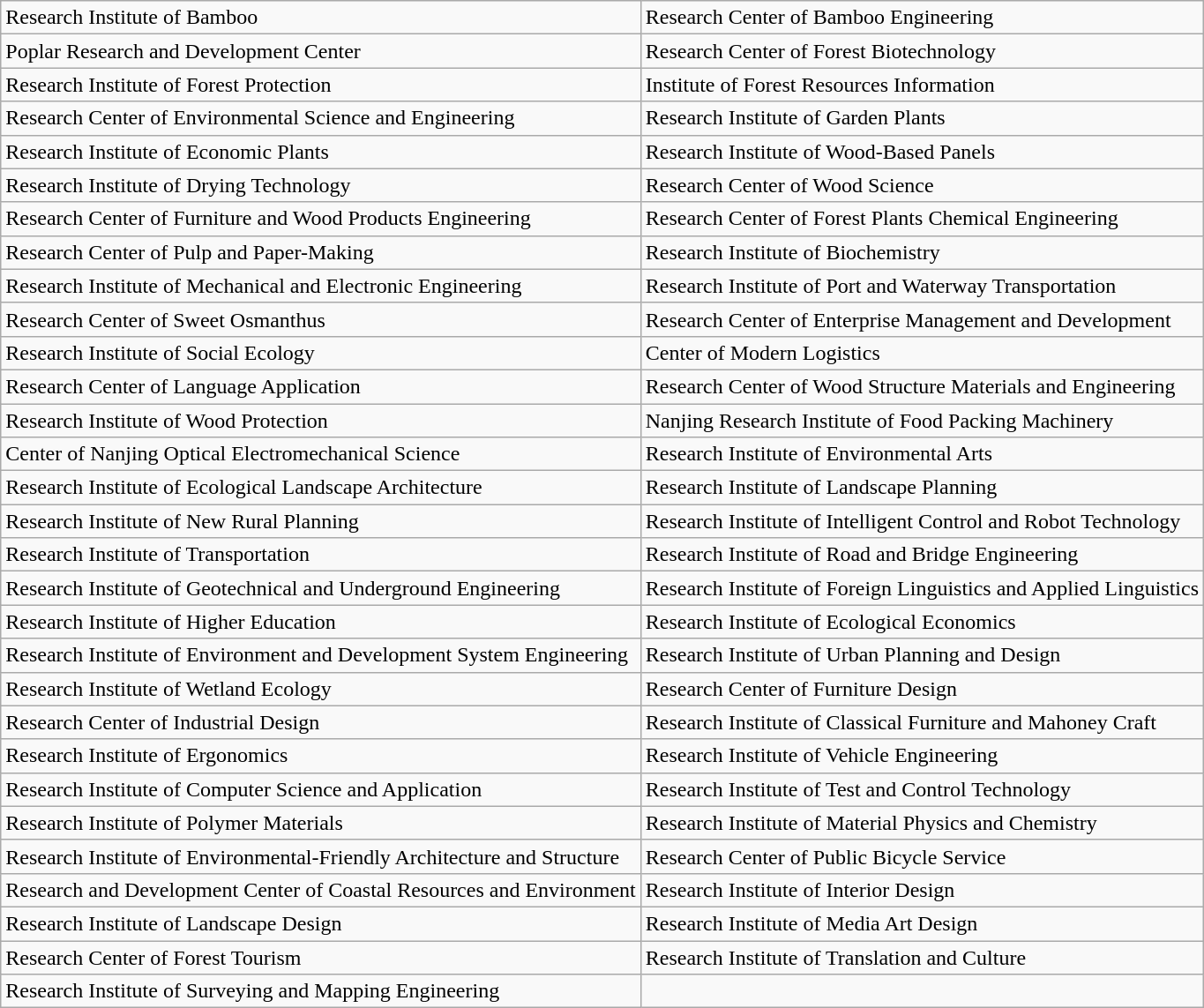<table class="wikitable">
<tr>
<td>Research Institute of Bamboo</td>
<td>Research Center of Bamboo Engineering</td>
</tr>
<tr>
<td>Poplar Research and Development Center</td>
<td>Research Center of Forest Biotechnology</td>
</tr>
<tr>
<td>Research Institute of Forest Protection</td>
<td>Institute of Forest Resources Information</td>
</tr>
<tr>
<td>Research Center of Environmental Science and Engineering</td>
<td>Research Institute of Garden Plants</td>
</tr>
<tr>
<td>Research Institute of Economic Plants</td>
<td>Research Institute of Wood-Based Panels</td>
</tr>
<tr>
<td>Research Institute of Drying Technology</td>
<td>Research Center of Wood Science</td>
</tr>
<tr>
<td>Research Center of Furniture and Wood Products Engineering</td>
<td>Research Center of Forest Plants Chemical Engineering</td>
</tr>
<tr>
<td>Research Center of Pulp and Paper-Making</td>
<td>Research Institute of Biochemistry</td>
</tr>
<tr>
<td>Research Institute of Mechanical and Electronic Engineering</td>
<td>Research Institute of Port and Waterway Transportation</td>
</tr>
<tr>
<td>Research Center of Sweet Osmanthus</td>
<td>Research Center of Enterprise Management and Development</td>
</tr>
<tr>
<td>Research Institute of Social Ecology</td>
<td>Center of Modern Logistics</td>
</tr>
<tr>
<td>Research Center of Language Application</td>
<td>Research Center of Wood Structure Materials and Engineering</td>
</tr>
<tr>
<td>Research Institute of Wood Protection</td>
<td>Nanjing Research Institute of Food Packing Machinery</td>
</tr>
<tr>
<td>Center of Nanjing Optical Electromechanical Science</td>
<td>Research Institute of Environmental Arts</td>
</tr>
<tr>
<td>Research Institute of Ecological Landscape Architecture</td>
<td>Research Institute of Landscape Planning</td>
</tr>
<tr>
<td>Research Institute of New Rural Planning</td>
<td>Research Institute of Intelligent Control and Robot Technology</td>
</tr>
<tr>
<td>Research Institute of Transportation</td>
<td>Research Institute of Road and Bridge Engineering</td>
</tr>
<tr>
<td>Research Institute of Geotechnical and Underground Engineering</td>
<td>Research Institute of Foreign Linguistics and Applied Linguistics</td>
</tr>
<tr>
<td>Research Institute of Higher Education</td>
<td>Research Institute of Ecological Economics</td>
</tr>
<tr>
<td>Research Institute of Environment and Development System Engineering</td>
<td>Research Institute of Urban Planning and Design</td>
</tr>
<tr>
<td>Research Institute of Wetland Ecology</td>
<td>Research Center of Furniture Design</td>
</tr>
<tr>
<td>Research Center of Industrial Design</td>
<td>Research Institute of Classical Furniture and Mahoney Craft</td>
</tr>
<tr>
<td>Research Institute of Ergonomics</td>
<td>Research Institute of Vehicle Engineering</td>
</tr>
<tr>
<td>Research Institute of Computer Science and Application</td>
<td>Research Institute of Test and Control Technology</td>
</tr>
<tr>
<td>Research Institute of Polymer Materials</td>
<td>Research Institute of Material Physics and Chemistry</td>
</tr>
<tr>
<td>Research Institute of Environmental-Friendly Architecture and Structure</td>
<td>Research Center of Public Bicycle Service</td>
</tr>
<tr>
<td>Research and Development Center of Coastal Resources and Environment</td>
<td>Research Institute of Interior Design</td>
</tr>
<tr>
<td>Research Institute of Landscape Design</td>
<td>Research Institute of Media Art Design</td>
</tr>
<tr>
<td>Research Center of Forest Tourism</td>
<td>Research Institute of Translation and Culture</td>
</tr>
<tr>
<td>Research Institute of Surveying and Mapping Engineering</td>
<td></td>
</tr>
</table>
